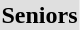<table>
<tr bgcolor="DFDFDF">
<td colspan="4" align="center"><strong>Seniors</strong></td>
</tr>
<tr>
<th scope=row style="text-align:left"><br></th>
<td></td>
<td></td>
<td></td>
</tr>
<tr>
<th scope=row style="text-align:left"><br></th>
<td></td>
<td></td>
<td></td>
</tr>
<tr>
<th scope=row style="text-align:left"><br></th>
<td></td>
<td></td>
<td></td>
</tr>
<tr>
<th scope=row style="text-align:left"><br></th>
<td></td>
<td></td>
<td></td>
</tr>
<tr>
<th scope=row style="text-align:left"><br></th>
<td></td>
<td></td>
<td></td>
</tr>
</table>
